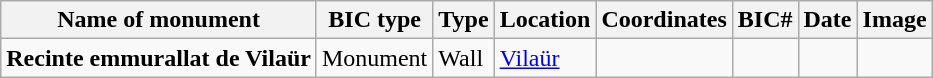<table class="wikitable">
<tr>
<th>Name of monument</th>
<th>BIC type</th>
<th>Type</th>
<th>Location</th>
<th>Coordinates</th>
<th>BIC#</th>
<th>Date</th>
<th>Image</th>
</tr>
<tr>
<td><strong>Recinte emmurallat de Vilaür</strong></td>
<td>Monument</td>
<td>Wall</td>
<td><a href='#'>Vilaür</a></td>
<td></td>
<td></td>
<td></td>
<td></td>
</tr>
</table>
